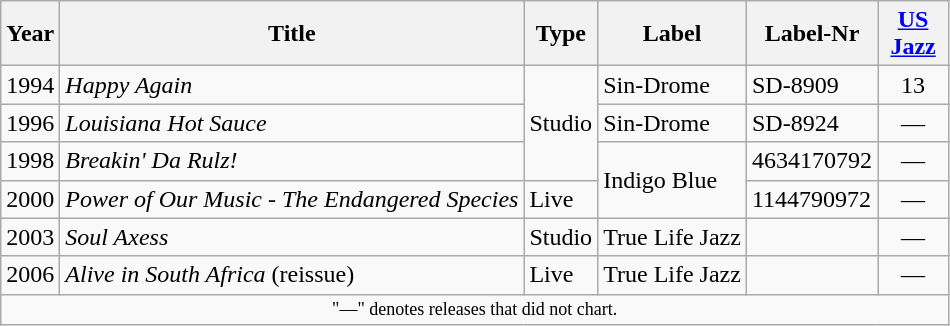<table class="wikitable">
<tr>
<th>Year</th>
<th>Title</th>
<th>Type</th>
<th>Label</th>
<th>Label-Nr</th>
<th style="width:40px;"><a href='#'>US Jazz</a><br></th>
</tr>
<tr>
<td>1994</td>
<td><em>Happy Again</em></td>
<td rowspan="3">Studio</td>
<td>Sin-Drome</td>
<td>SD-8909</td>
<td align=center>13</td>
</tr>
<tr>
<td>1996</td>
<td><em>Louisiana Hot Sauce</em></td>
<td>Sin-Drome</td>
<td>SD-8924</td>
<td align=center>—</td>
</tr>
<tr>
<td>1998</td>
<td><em>Breakin' Da Rulz!</em></td>
<td rowspan="2">Indigo Blue</td>
<td>4634170792</td>
<td align=center>—</td>
</tr>
<tr>
<td>2000</td>
<td><em>Power of Our Music - The Endangered Species</em></td>
<td>Live</td>
<td>1144790972</td>
<td align=center>—</td>
</tr>
<tr>
<td>2003</td>
<td><em>Soul Axess</em></td>
<td>Studio</td>
<td>True Life Jazz</td>
<td></td>
<td align=center>—</td>
</tr>
<tr>
<td>2006</td>
<td><em>Alive in South Africa</em> (reissue)</td>
<td>Live</td>
<td>True Life Jazz</td>
<td></td>
<td align=center>—</td>
</tr>
<tr>
<td colspan="6" style="text-align:center; font-size:9pt;">"—" denotes releases that did not chart.</td>
</tr>
</table>
